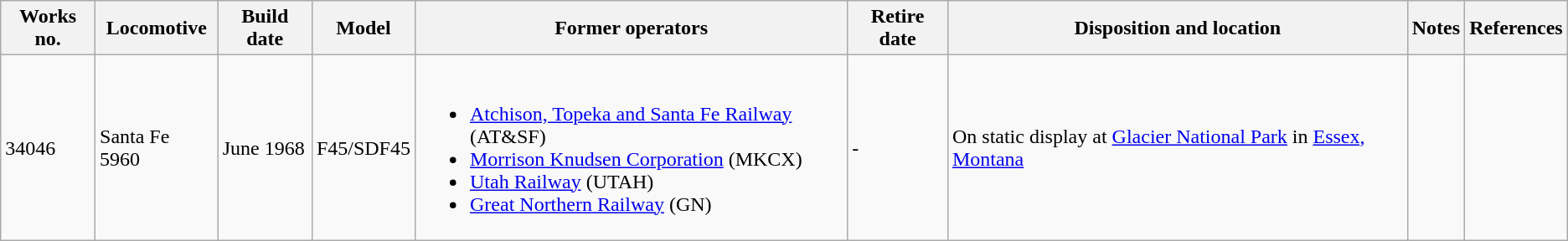<table class="wikitable">
<tr>
<th>Works no.</th>
<th>Locomotive</th>
<th>Build date</th>
<th>Model</th>
<th>Former operators</th>
<th>Retire date</th>
<th>Disposition and location</th>
<th>Notes</th>
<th>References</th>
</tr>
<tr>
<td>34046</td>
<td>Santa Fe 5960</td>
<td>June 1968</td>
<td>F45/SDF45</td>
<td><br><ul><li><a href='#'>Atchison, Topeka and Santa Fe Railway</a> (AT&SF)</li><li><a href='#'>Morrison Knudsen Corporation</a> (MKCX)</li><li><a href='#'>Utah Railway</a> (UTAH)</li><li><a href='#'>Great Northern Railway</a> (GN)</li></ul></td>
<td>-</td>
<td>On static display at <a href='#'>Glacier National Park</a> in <a href='#'>Essex, Montana</a></td>
<td></td>
<td></td>
</tr>
</table>
